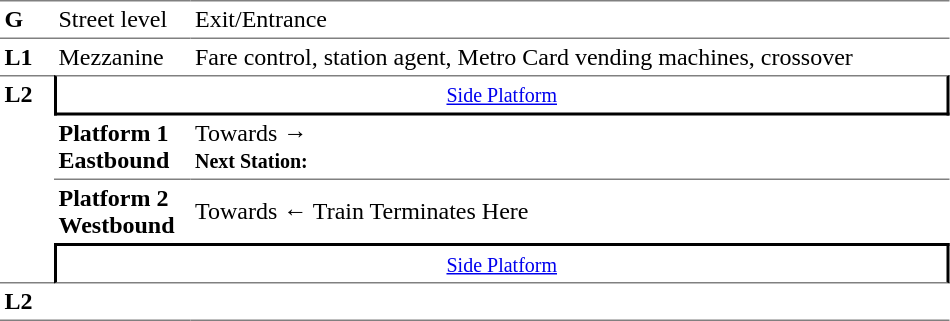<table cellpadding="3" cellspacing="0" border="0">
<tr>
<td valign="top" width="30" style="border-bottom:solid 1px gray;border-top:solid 1px gray;"><strong>G</strong></td>
<td valign="top" width="85" style="border-top:solid 1px gray;border-bottom:solid 1px gray;">Street level</td>
<td valign="top" width="500" style="border-top:solid 1px gray;border-bottom:solid 1px gray;">Exit/Entrance</td>
</tr>
<tr>
<td valign="top"><strong>L1</strong></td>
<td valign="top">Mezzanine</td>
<td valign="top">Fare control, station agent, Metro Card vending machines, crossover</td>
</tr>
<tr>
<td rowspan="4" valign="top" width="30" style="border-top:solid 1px gray;border-bottom:solid 1px gray;"><strong>L2</strong></td>
<td colspan="2" style="border-top:solid 1px gray;border-right:solid 2px black;border-left:solid 2px black;border-bottom:solid 2px black;text-align:center;"><small><a href='#'>Side Platform</a></small></td>
</tr>
<tr>
<td width="85" style="border-bottom:solid 1px gray;"><span><strong>Platform 1</strong><br><strong>Eastbound</strong></span></td>
<td width="500" style="border-bottom:solid 1px gray;">Towards → <br><small><strong>Next Station:</strong> </small></td>
</tr>
<tr>
<td><span><strong>Platform 2 Westbound</strong></span></td>
<td>Towards ← Train Terminates Here</td>
</tr>
<tr>
<td colspan="2" align="center" style="border-top:solid 2px black;border-right:solid 2px black;border-left:solid 2px black;border-bottom:solid 1px gray;"><small><a href='#'>Side Platform</a></small></td>
</tr>
<tr>
<td rowspan="2" valign="top" width="30" style="border-bottom:solid 1px gray;"><strong>L2</strong></td>
<td width="85" style="border-bottom:solid 1px gray;"></td>
<td width="500" style="border-bottom:solid 1px gray;"></td>
</tr>
<tr>
</tr>
</table>
